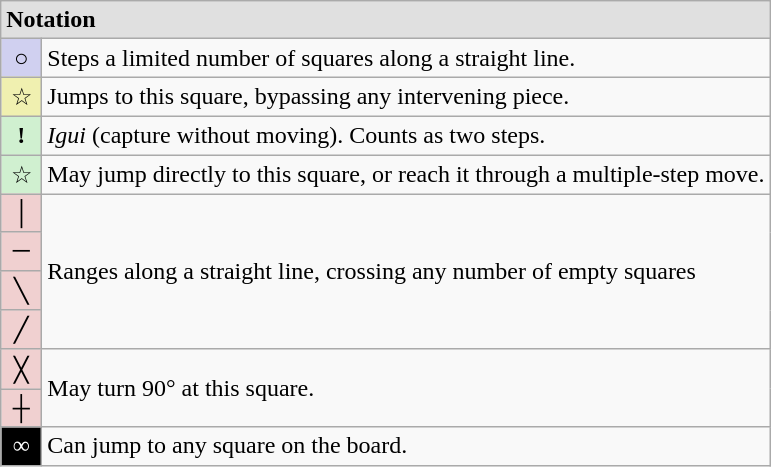<table class="wikitable">
<tr>
<td colspan="2" style="background:#e0e0e0;"><strong>Notation</strong></td>
</tr>
<tr>
<td style="background:#d0d0f0; text-align:center;">○</td>
<td>Steps a limited number of squares along a straight line.</td>
</tr>
<tr>
<td width="20" style="background:#f0f0b0; text-align:center;">☆</td>
<td>Jumps to this square, bypassing any intervening piece.</td>
</tr>
<tr>
<td style="background:#d0f0d0; text-align:center;"><strong>!</strong></td>
<td><em>Igui</em> (capture without moving). Counts as two steps.</td>
</tr>
<tr>
<td style="background:#d0f0d0; text-align:center;">☆</td>
<td>May jump directly to this square, or reach it through a multiple-step move.</td>
</tr>
<tr>
<td style="background:#f0d0d0; text-align:center;">│</td>
<td rowspan=4>Ranges along a straight line, crossing any number of empty squares</td>
</tr>
<tr>
<td style="background:#f0d0d0; text-align:center;">─</td>
</tr>
<tr>
<td style="background:#f0d0d0; text-align:center;">╲</td>
</tr>
<tr>
<td style="background:#f0d0d0; text-align:center;">╱</td>
</tr>
<tr>
<td style="background:#f0d0d0; text-align:center;">╳</td>
<td rowspan=2>May turn 90° at this square.</td>
</tr>
<tr>
<td style="background:#f0d0d0; text-align:center;">┼</td>
</tr>
<tr>
<td style="background:#000000; color:white; text-align:center;">∞</td>
<td>Can jump to any square on the board.</td>
</tr>
</table>
